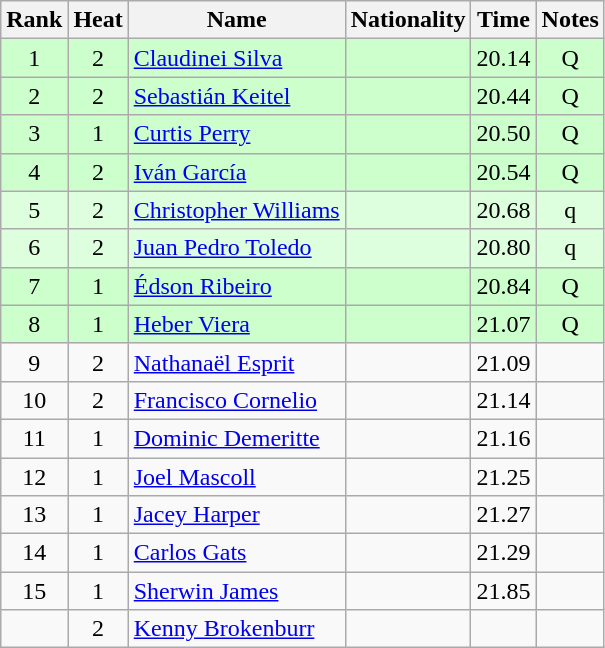<table class="wikitable sortable" style="text-align:center">
<tr>
<th>Rank</th>
<th>Heat</th>
<th>Name</th>
<th>Nationality</th>
<th>Time</th>
<th>Notes</th>
</tr>
<tr bgcolor=ccffcc>
<td>1</td>
<td>2</td>
<td align=left><a href='#'>Claudinei Silva</a></td>
<td align=left></td>
<td>20.14</td>
<td>Q</td>
</tr>
<tr bgcolor=ccffcc>
<td>2</td>
<td>2</td>
<td align=left><a href='#'>Sebastián Keitel</a></td>
<td align=left></td>
<td>20.44</td>
<td>Q</td>
</tr>
<tr bgcolor=ccffcc>
<td>3</td>
<td>1</td>
<td align=left><a href='#'>Curtis Perry</a></td>
<td align=left></td>
<td>20.50</td>
<td>Q</td>
</tr>
<tr bgcolor=ccffcc>
<td>4</td>
<td>2</td>
<td align=left><a href='#'>Iván García</a></td>
<td align=left></td>
<td>20.54</td>
<td>Q</td>
</tr>
<tr bgcolor=ddffdd>
<td>5</td>
<td>2</td>
<td align=left><a href='#'>Christopher Williams</a></td>
<td align=left></td>
<td>20.68</td>
<td>q</td>
</tr>
<tr bgcolor=ddffdd>
<td>6</td>
<td>2</td>
<td align=left><a href='#'>Juan Pedro Toledo</a></td>
<td align=left></td>
<td>20.80</td>
<td>q</td>
</tr>
<tr bgcolor=ccffcc>
<td>7</td>
<td>1</td>
<td align=left><a href='#'>Édson Ribeiro</a></td>
<td align=left></td>
<td>20.84</td>
<td>Q</td>
</tr>
<tr bgcolor=ccffcc>
<td>8</td>
<td>1</td>
<td align=left><a href='#'>Heber Viera</a></td>
<td align=left></td>
<td>21.07</td>
<td>Q</td>
</tr>
<tr>
<td>9</td>
<td>2</td>
<td align=left><a href='#'>Nathanaël Esprit</a></td>
<td align=left></td>
<td>21.09</td>
<td></td>
</tr>
<tr>
<td>10</td>
<td>2</td>
<td align=left><a href='#'>Francisco Cornelio</a></td>
<td align=left></td>
<td>21.14</td>
<td></td>
</tr>
<tr>
<td>11</td>
<td>1</td>
<td align=left><a href='#'>Dominic Demeritte</a></td>
<td align=left></td>
<td>21.16</td>
<td></td>
</tr>
<tr>
<td>12</td>
<td>1</td>
<td align=left><a href='#'>Joel Mascoll</a></td>
<td align=left></td>
<td>21.25</td>
<td></td>
</tr>
<tr>
<td>13</td>
<td>1</td>
<td align=left><a href='#'>Jacey Harper</a></td>
<td align=left></td>
<td>21.27</td>
<td></td>
</tr>
<tr>
<td>14</td>
<td>1</td>
<td align=left><a href='#'>Carlos Gats</a></td>
<td align=left></td>
<td>21.29</td>
<td></td>
</tr>
<tr>
<td>15</td>
<td>1</td>
<td align=left><a href='#'>Sherwin James</a></td>
<td align=left></td>
<td>21.85</td>
<td></td>
</tr>
<tr>
<td></td>
<td>2</td>
<td align=left><a href='#'>Kenny Brokenburr</a></td>
<td align=left></td>
<td></td>
<td></td>
</tr>
</table>
